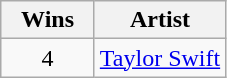<table class="wikitable" rowspan="2" style="text-align:center">
<tr>
<th scope="col" style="width:55px;">Wins</th>
<th scope="col" style="text-align:center;">Artist</th>
</tr>
<tr>
<td style="text-align:center">4</td>
<td><a href='#'>Taylor Swift</a></td>
</tr>
</table>
